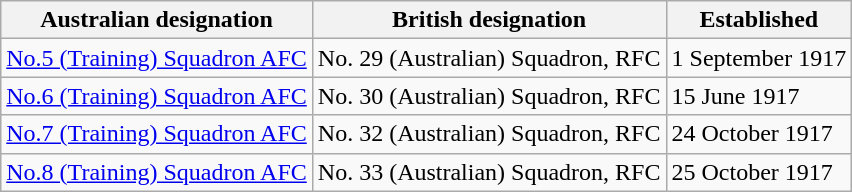<table class="wikitable">
<tr>
<th>Australian designation</th>
<th>British designation</th>
<th>Established</th>
</tr>
<tr>
<td><a href='#'>No.5 (Training) Squadron AFC</a></td>
<td>No. 29 (Australian) Squadron, RFC</td>
<td>1 September 1917</td>
</tr>
<tr>
<td><a href='#'>No.6 (Training) Squadron AFC</a></td>
<td>No. 30 (Australian) Squadron, RFC</td>
<td>15 June 1917</td>
</tr>
<tr>
<td><a href='#'>No.7 (Training) Squadron AFC</a></td>
<td>No. 32 (Australian) Squadron, RFC</td>
<td>24 October 1917</td>
</tr>
<tr>
<td><a href='#'>No.8 (Training) Squadron AFC</a></td>
<td>No. 33 (Australian) Squadron, RFC</td>
<td>25 October 1917</td>
</tr>
</table>
